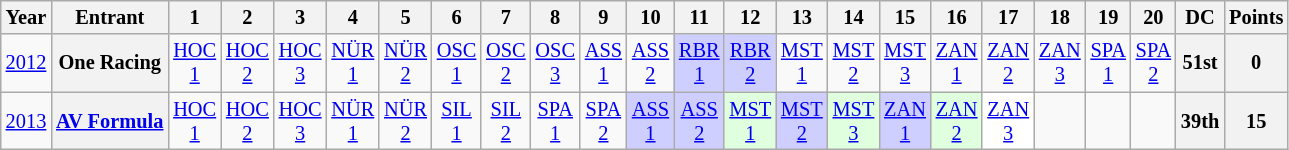<table class="wikitable" style="text-align:center; font-size:85%">
<tr>
<th>Year</th>
<th>Entrant</th>
<th>1</th>
<th>2</th>
<th>3</th>
<th>4</th>
<th>5</th>
<th>6</th>
<th>7</th>
<th>8</th>
<th>9</th>
<th>10</th>
<th>11</th>
<th>12</th>
<th>13</th>
<th>14</th>
<th>15</th>
<th>16</th>
<th>17</th>
<th>18</th>
<th>19</th>
<th>20</th>
<th>DC</th>
<th>Points</th>
</tr>
<tr>
<td><a href='#'>2012</a></td>
<th>One Racing</th>
<td><a href='#'>HOC<br>1</a></td>
<td><a href='#'>HOC<br>2</a></td>
<td><a href='#'>HOC<br>3</a></td>
<td><a href='#'>NÜR<br>1</a></td>
<td><a href='#'>NÜR<br>2</a></td>
<td><a href='#'>OSC<br>1</a></td>
<td><a href='#'>OSC<br>2</a></td>
<td><a href='#'>OSC<br>3</a></td>
<td><a href='#'>ASS<br>1</a></td>
<td><a href='#'>ASS<br>2</a></td>
<td style="background:#cfcfff;"><a href='#'>RBR<br>1</a><br></td>
<td style="background:#cfcfff;"><a href='#'>RBR<br>2</a><br></td>
<td><a href='#'>MST<br>1</a></td>
<td><a href='#'>MST<br>2</a></td>
<td><a href='#'>MST<br>3</a></td>
<td><a href='#'>ZAN<br>1</a></td>
<td><a href='#'>ZAN<br>2</a></td>
<td><a href='#'>ZAN<br>3</a></td>
<td><a href='#'>SPA<br>1</a></td>
<td><a href='#'>SPA<br>2</a></td>
<th>51st</th>
<th>0</th>
</tr>
<tr>
<td><a href='#'>2013</a></td>
<th><a href='#'>AV Formula</a></th>
<td><a href='#'>HOC<br>1</a></td>
<td><a href='#'>HOC<br>2</a></td>
<td><a href='#'>HOC<br>3</a></td>
<td><a href='#'>NÜR<br>1</a></td>
<td><a href='#'>NÜR<br>2</a></td>
<td><a href='#'>SIL<br>1</a></td>
<td><a href='#'>SIL<br>2</a></td>
<td><a href='#'>SPA<br>1</a></td>
<td><a href='#'>SPA<br>2</a></td>
<td style="background:#cfcfff;"><a href='#'>ASS<br>1</a><br></td>
<td style="background:#cfcfff;"><a href='#'>ASS<br>2</a><br></td>
<td style="background:#dfffdf;"><a href='#'>MST<br>1</a><br></td>
<td style="background:#cfcfff;"><a href='#'>MST<br>2</a><br></td>
<td style="background:#dfffdf;"><a href='#'>MST<br>3</a><br></td>
<td style="background:#cfcfff;"><a href='#'>ZAN<br>1</a><br></td>
<td style="background:#dfffdf;"><a href='#'>ZAN<br>2</a><br></td>
<td style="background:#FFFFFF;"><a href='#'>ZAN<br>3</a><br></td>
<td></td>
<td></td>
<td></td>
<th>39th</th>
<th>15</th>
</tr>
</table>
